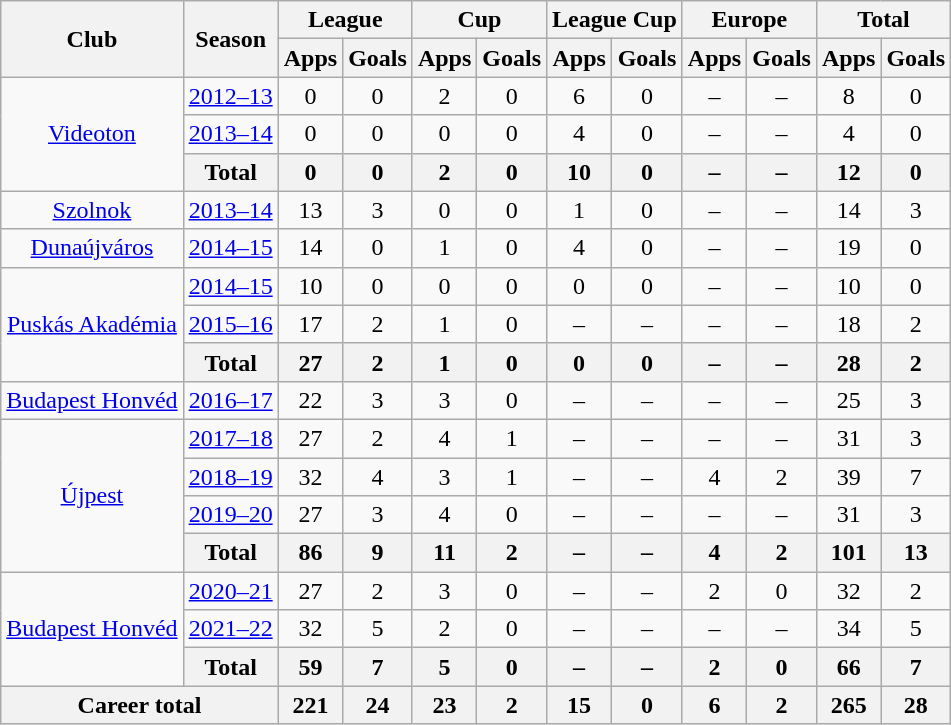<table class="wikitable" style="text-align:center">
<tr>
<th rowspan="2">Club</th>
<th rowspan="2">Season</th>
<th colspan="2">League</th>
<th colspan="2">Cup</th>
<th colspan="2">League Cup</th>
<th colspan="2">Europe</th>
<th colspan="2">Total</th>
</tr>
<tr>
<th>Apps</th>
<th>Goals</th>
<th>Apps</th>
<th>Goals</th>
<th>Apps</th>
<th>Goals</th>
<th>Apps</th>
<th>Goals</th>
<th>Apps</th>
<th>Goals</th>
</tr>
<tr>
<td rowspan="3"><a href='#'>Videoton</a></td>
<td><a href='#'>2012–13</a></td>
<td>0</td>
<td>0</td>
<td>2</td>
<td>0</td>
<td>6</td>
<td>0</td>
<td>–</td>
<td>–</td>
<td>8</td>
<td>0</td>
</tr>
<tr>
<td><a href='#'>2013–14</a></td>
<td>0</td>
<td>0</td>
<td>0</td>
<td>0</td>
<td>4</td>
<td>0</td>
<td>–</td>
<td>–</td>
<td>4</td>
<td>0</td>
</tr>
<tr>
<th>Total</th>
<th>0</th>
<th>0</th>
<th>2</th>
<th>0</th>
<th>10</th>
<th>0</th>
<th>–</th>
<th>–</th>
<th>12</th>
<th>0</th>
</tr>
<tr>
<td><a href='#'>Szolnok</a></td>
<td><a href='#'>2013–14</a></td>
<td>13</td>
<td>3</td>
<td>0</td>
<td>0</td>
<td>1</td>
<td>0</td>
<td>–</td>
<td>–</td>
<td>14</td>
<td>3</td>
</tr>
<tr>
<td><a href='#'>Dunaújváros</a></td>
<td><a href='#'>2014–15</a></td>
<td>14</td>
<td>0</td>
<td>1</td>
<td>0</td>
<td>4</td>
<td>0</td>
<td>–</td>
<td>–</td>
<td>19</td>
<td>0</td>
</tr>
<tr>
<td rowspan="3"><a href='#'>Puskás Akadémia</a></td>
<td><a href='#'>2014–15</a></td>
<td>10</td>
<td>0</td>
<td>0</td>
<td>0</td>
<td>0</td>
<td>0</td>
<td>–</td>
<td>–</td>
<td>10</td>
<td>0</td>
</tr>
<tr>
<td><a href='#'>2015–16</a></td>
<td>17</td>
<td>2</td>
<td>1</td>
<td>0</td>
<td>–</td>
<td>–</td>
<td>–</td>
<td>–</td>
<td>18</td>
<td>2</td>
</tr>
<tr>
<th>Total</th>
<th>27</th>
<th>2</th>
<th>1</th>
<th>0</th>
<th>0</th>
<th>0</th>
<th>–</th>
<th>–</th>
<th>28</th>
<th>2</th>
</tr>
<tr>
<td><a href='#'>Budapest Honvéd</a></td>
<td><a href='#'>2016–17</a></td>
<td>22</td>
<td>3</td>
<td>3</td>
<td>0</td>
<td>–</td>
<td>–</td>
<td>–</td>
<td>–</td>
<td>25</td>
<td>3</td>
</tr>
<tr>
<td rowspan="4"><a href='#'>Újpest</a></td>
<td><a href='#'>2017–18</a></td>
<td>27</td>
<td>2</td>
<td>4</td>
<td>1</td>
<td>–</td>
<td>–</td>
<td>–</td>
<td>–</td>
<td>31</td>
<td>3</td>
</tr>
<tr>
<td><a href='#'>2018–19</a></td>
<td>32</td>
<td>4</td>
<td>3</td>
<td>1</td>
<td>–</td>
<td>–</td>
<td>4</td>
<td>2</td>
<td>39</td>
<td>7</td>
</tr>
<tr>
<td><a href='#'>2019–20</a></td>
<td>27</td>
<td>3</td>
<td>4</td>
<td>0</td>
<td>–</td>
<td>–</td>
<td>–</td>
<td>–</td>
<td>31</td>
<td>3</td>
</tr>
<tr>
<th>Total</th>
<th>86</th>
<th>9</th>
<th>11</th>
<th>2</th>
<th>–</th>
<th>–</th>
<th>4</th>
<th>2</th>
<th>101</th>
<th>13</th>
</tr>
<tr>
<td rowspan="3"><a href='#'>Budapest Honvéd</a></td>
<td><a href='#'>2020–21</a></td>
<td>27</td>
<td>2</td>
<td>3</td>
<td>0</td>
<td>–</td>
<td>–</td>
<td>2</td>
<td>0</td>
<td>32</td>
<td>2</td>
</tr>
<tr>
<td><a href='#'>2021–22</a></td>
<td>32</td>
<td>5</td>
<td>2</td>
<td>0</td>
<td>–</td>
<td>–</td>
<td>–</td>
<td>–</td>
<td>34</td>
<td>5</td>
</tr>
<tr>
<th>Total</th>
<th>59</th>
<th>7</th>
<th>5</th>
<th>0</th>
<th>–</th>
<th>–</th>
<th>2</th>
<th>0</th>
<th>66</th>
<th>7</th>
</tr>
<tr>
<th colspan="2">Career total</th>
<th>221</th>
<th>24</th>
<th>23</th>
<th>2</th>
<th>15</th>
<th>0</th>
<th>6</th>
<th>2</th>
<th>265</th>
<th>28</th>
</tr>
</table>
